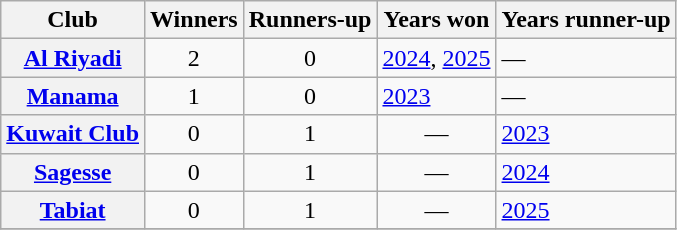<table class="wikitable plainrowheaders sortable">
<tr>
<th scope="col">Club</th>
<th scope="col">Winners</th>
<th scope="col">Runners-up</th>
<th scope="col" class="unsortable">Years won</th>
<th scope="col" class="unsortable">Years runner-up</th>
</tr>
<tr>
<th scope="row"> <a href='#'>Al Riyadi</a></th>
<td align="center">2</td>
<td align="center">0</td>
<td><a href='#'>2024</a>, <a href='#'>2025</a></td>
<td>—</td>
</tr>
<tr>
<th scope="row"> <a href='#'>Manama</a></th>
<td align="center">1</td>
<td align="center">0</td>
<td><a href='#'>2023</a></td>
<td>—</td>
</tr>
<tr>
<th scope="row"> <a href='#'>Kuwait Club</a></th>
<td align="center">0</td>
<td align="center">1</td>
<td align="center">—</td>
<td><a href='#'>2023</a></td>
</tr>
<tr>
<th scope="row"> <a href='#'>Sagesse</a></th>
<td align="center">0</td>
<td align="center">1</td>
<td align="center">—</td>
<td><a href='#'>2024</a></td>
</tr>
<tr>
<th scope="row"> <a href='#'>Tabiat</a></th>
<td align="center">0</td>
<td align="center">1</td>
<td align="center">—</td>
<td><a href='#'>2025</a></td>
</tr>
<tr>
</tr>
</table>
